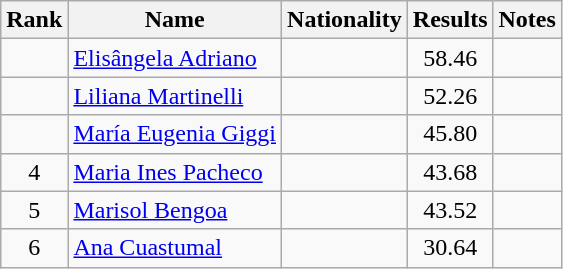<table class="wikitable sortable" style="text-align:center">
<tr>
<th>Rank</th>
<th>Name</th>
<th>Nationality</th>
<th>Results</th>
<th>Notes</th>
</tr>
<tr>
<td></td>
<td align=left><a href='#'>Elisângela Adriano</a></td>
<td align=left></td>
<td>58.46</td>
<td></td>
</tr>
<tr>
<td></td>
<td align=left><a href='#'>Liliana Martinelli</a></td>
<td align=left></td>
<td>52.26</td>
<td></td>
</tr>
<tr>
<td></td>
<td align=left><a href='#'>María Eugenia Giggi</a></td>
<td align=left></td>
<td>45.80</td>
<td></td>
</tr>
<tr>
<td>4</td>
<td align=left><a href='#'>Maria Ines Pacheco</a></td>
<td align=left></td>
<td>43.68</td>
<td></td>
</tr>
<tr>
<td>5</td>
<td align=left><a href='#'>Marisol Bengoa</a></td>
<td align=left></td>
<td>43.52</td>
<td></td>
</tr>
<tr>
<td>6</td>
<td align=left><a href='#'>Ana Cuastumal</a></td>
<td align=left></td>
<td>30.64</td>
<td></td>
</tr>
</table>
